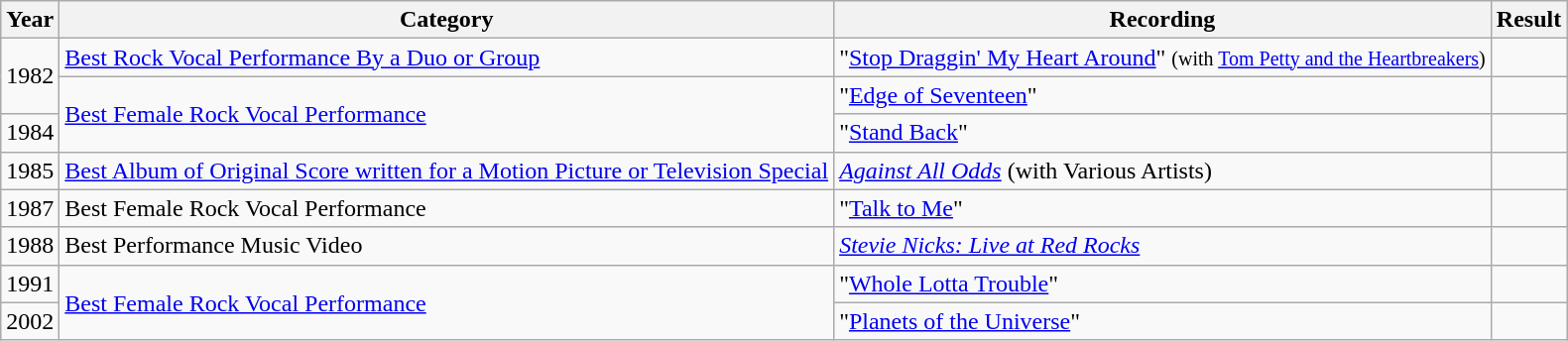<table class="wikitable">
<tr>
<th>Year</th>
<th>Category</th>
<th>Recording</th>
<th>Result</th>
</tr>
<tr>
<td rowspan="2">1982</td>
<td><a href='#'>Best Rock Vocal Performance By a Duo or Group</a></td>
<td>"<a href='#'>Stop Draggin' My Heart Around</a>" <small>(with <a href='#'>Tom Petty and the Heartbreakers</a>)</small></td>
<td></td>
</tr>
<tr>
<td rowspan="2"><a href='#'>Best Female Rock Vocal Performance</a></td>
<td>"<a href='#'>Edge of Seventeen</a>"</td>
<td></td>
</tr>
<tr>
<td>1984</td>
<td>"<a href='#'>Stand Back</a>"</td>
<td></td>
</tr>
<tr>
<td>1985</td>
<td><a href='#'>Best Album of Original Score written for a Motion Picture or Television Special</a></td>
<td><em><a href='#'>Against All Odds</a></em> (with Various Artists)</td>
<td></td>
</tr>
<tr>
<td>1987</td>
<td>Best Female Rock Vocal Performance</td>
<td>"<a href='#'>Talk to Me</a>"</td>
<td></td>
</tr>
<tr>
<td>1988</td>
<td>Best Performance Music Video</td>
<td><em><a href='#'>Stevie Nicks: Live at Red Rocks</a></em></td>
<td></td>
</tr>
<tr>
<td>1991</td>
<td rowspan="2"><a href='#'>Best Female Rock Vocal Performance</a></td>
<td>"<a href='#'>Whole Lotta Trouble</a>"</td>
<td></td>
</tr>
<tr>
<td>2002</td>
<td>"<a href='#'>Planets of the Universe</a>"</td>
<td></td>
</tr>
</table>
